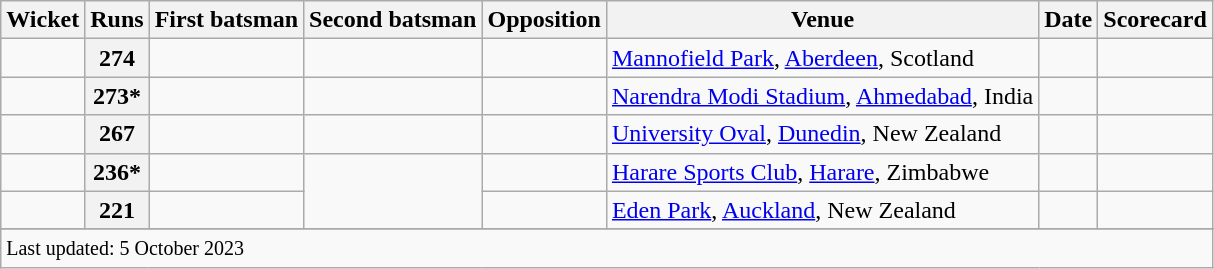<table class="wikitable plainrowheaders sortable">
<tr>
<th scope=col>Wicket</th>
<th scope=col>Runs</th>
<th scope=col>First batsman</th>
<th scope=col>Second batsman</th>
<th scope=col>Opposition</th>
<th scope=col>Venue</th>
<th scope=col>Date</th>
<th scope=col>Scorecard</th>
</tr>
<tr>
<td align=center></td>
<th scope=row style=text-align:center;>274</th>
<td></td>
<td></td>
<td></td>
<td><a href='#'>Mannofield Park</a>, <a href='#'>Aberdeen</a>, Scotland</td>
<td></td>
<td></td>
</tr>
<tr>
<td align=center></td>
<th scope=row style=text-align:center;>273*</th>
<td></td>
<td></td>
<td></td>
<td><a href='#'>Narendra Modi Stadium</a>, <a href='#'>Ahmedabad</a>, India</td>
<td></td>
<td></td>
</tr>
<tr>
<td align=center></td>
<th scope=row style=text-align:center;>267</th>
<td></td>
<td></td>
<td></td>
<td><a href='#'>University Oval</a>, <a href='#'>Dunedin</a>, New Zealand</td>
<td></td>
<td></td>
</tr>
<tr>
<td align=center></td>
<th scope=row style=text-align:center;>236*</th>
<td></td>
<td rowspan=2></td>
<td></td>
<td><a href='#'>Harare Sports Club</a>, <a href='#'>Harare</a>, Zimbabwe</td>
<td></td>
<td></td>
</tr>
<tr>
<td align=center></td>
<th scope=row style=text-align:center;>221</th>
<td></td>
<td></td>
<td><a href='#'>Eden Park</a>, <a href='#'>Auckland</a>, New Zealand</td>
<td></td>
<td></td>
</tr>
<tr>
</tr>
<tr class=sortbottom>
<td colspan=8><small>Last updated: 5 October 2023</small></td>
</tr>
</table>
